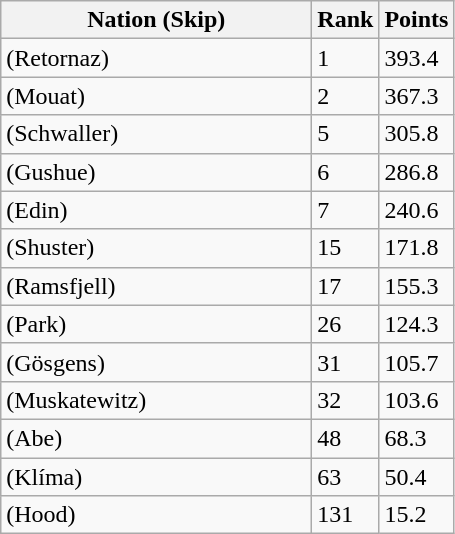<table class="wikitable">
<tr>
<th width=200>Nation (Skip)</th>
<th width=15>Rank</th>
<th width=15>Points</th>
</tr>
<tr>
<td> (Retornaz)</td>
<td>1</td>
<td>393.4</td>
</tr>
<tr>
<td> (Mouat)</td>
<td>2</td>
<td>367.3</td>
</tr>
<tr>
<td> (Schwaller)</td>
<td>5</td>
<td>305.8</td>
</tr>
<tr>
<td> (Gushue)</td>
<td>6</td>
<td>286.8</td>
</tr>
<tr>
<td> (Edin)</td>
<td>7</td>
<td>240.6</td>
</tr>
<tr>
<td> (Shuster)</td>
<td>15</td>
<td>171.8</td>
</tr>
<tr>
<td> (Ramsfjell)</td>
<td>17</td>
<td>155.3</td>
</tr>
<tr>
<td> (Park)</td>
<td>26</td>
<td>124.3</td>
</tr>
<tr>
<td> (Gösgens)</td>
<td>31</td>
<td>105.7</td>
</tr>
<tr>
<td> (Muskatewitz)</td>
<td>32</td>
<td>103.6</td>
</tr>
<tr>
<td> (Abe)</td>
<td>48</td>
<td>68.3</td>
</tr>
<tr>
<td> (Klíma)</td>
<td>63</td>
<td>50.4</td>
</tr>
<tr>
<td> (Hood)</td>
<td>131</td>
<td>15.2</td>
</tr>
</table>
